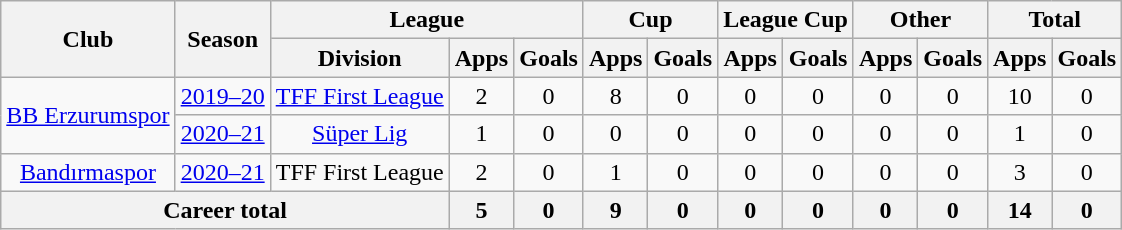<table class="wikitable" style="text-align: center">
<tr>
<th rowspan="2">Club</th>
<th rowspan="2">Season</th>
<th colspan="3">League</th>
<th colspan="2">Cup</th>
<th colspan="2">League Cup</th>
<th colspan="2">Other</th>
<th colspan="2">Total</th>
</tr>
<tr>
<th>Division</th>
<th>Apps</th>
<th>Goals</th>
<th>Apps</th>
<th>Goals</th>
<th>Apps</th>
<th>Goals</th>
<th>Apps</th>
<th>Goals</th>
<th>Apps</th>
<th>Goals</th>
</tr>
<tr>
<td rowspan="2"><a href='#'>BB Erzurumspor</a></td>
<td><a href='#'>2019–20</a></td>
<td><a href='#'>TFF First League</a></td>
<td>2</td>
<td>0</td>
<td>8</td>
<td>0</td>
<td>0</td>
<td>0</td>
<td>0</td>
<td>0</td>
<td>10</td>
<td>0</td>
</tr>
<tr>
<td><a href='#'>2020–21</a></td>
<td><a href='#'>Süper Lig</a></td>
<td>1</td>
<td>0</td>
<td>0</td>
<td>0</td>
<td>0</td>
<td>0</td>
<td>0</td>
<td>0</td>
<td>1</td>
<td>0</td>
</tr>
<tr>
<td><a href='#'>Bandırmaspor</a></td>
<td><a href='#'>2020–21</a></td>
<td>TFF First League</td>
<td>2</td>
<td>0</td>
<td>1</td>
<td>0</td>
<td>0</td>
<td>0</td>
<td>0</td>
<td>0</td>
<td>3</td>
<td>0</td>
</tr>
<tr>
<th colspan="3">Career total</th>
<th>5</th>
<th>0</th>
<th>9</th>
<th>0</th>
<th>0</th>
<th>0</th>
<th>0</th>
<th>0</th>
<th>14</th>
<th>0</th>
</tr>
</table>
